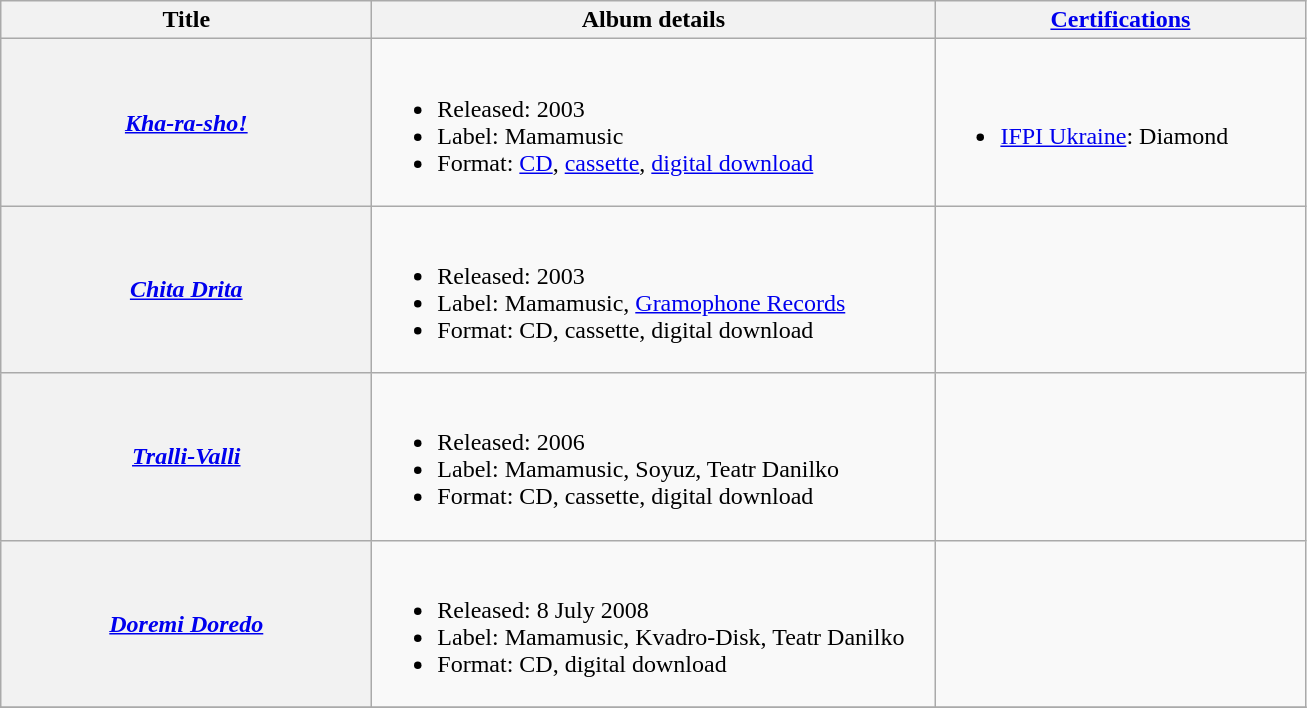<table class="wikitable plainrowheaders" style="text-align:center;">
<tr>
<th scope="col" style="width:15em;">Title</th>
<th scope="col" style="width:23em;">Album details</th>
<th scope="col" style="width:15em;"><a href='#'>Certifications</a></th>
</tr>
<tr>
<th scope="row"><em><a href='#'>Kha-ra-sho!</a></em></th>
<td align=left><br><ul><li>Released: 2003</li><li>Label: Mamamusic</li><li>Format: <a href='#'>CD</a>, <a href='#'>cassette</a>, <a href='#'>digital download</a></li></ul></td>
<td align=left><br><ul><li><a href='#'>IFPI Ukraine</a>: Diamond</li></ul></td>
</tr>
<tr>
<th scope="row"><em><a href='#'>Chita Drita</a></em></th>
<td align=left><br><ul><li>Released: 2003</li><li>Label: Mamamusic, <a href='#'>Gramophone Records</a></li><li>Format: CD, cassette, digital download</li></ul></td>
<td align=left></td>
</tr>
<tr>
<th scope="row"><em><a href='#'>Tralli-Valli</a></em></th>
<td align=left><br><ul><li>Released: 2006</li><li>Label: Mamamusic, Soyuz, Teatr Danilko</li><li>Format: CD, cassette, digital download</li></ul></td>
<td align=left></td>
</tr>
<tr>
<th scope="row"><em><a href='#'>Doremi Doredo</a></em></th>
<td align=left><br><ul><li>Released: 8 July 2008</li><li>Label: Mamamusic, Kvadro-Disk, Teatr Danilko</li><li>Format: CD, digital download</li></ul></td>
<td align=left></td>
</tr>
<tr>
</tr>
</table>
